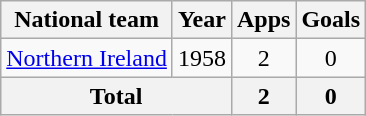<table class=wikitable style="text-align: center">
<tr>
<th>National team</th>
<th>Year</th>
<th>Apps</th>
<th>Goals</th>
</tr>
<tr>
<td rowspan=1><a href='#'>Northern Ireland</a></td>
<td>1958</td>
<td>2</td>
<td>0</td>
</tr>
<tr>
<th colspan=2>Total</th>
<th>2</th>
<th>0</th>
</tr>
</table>
